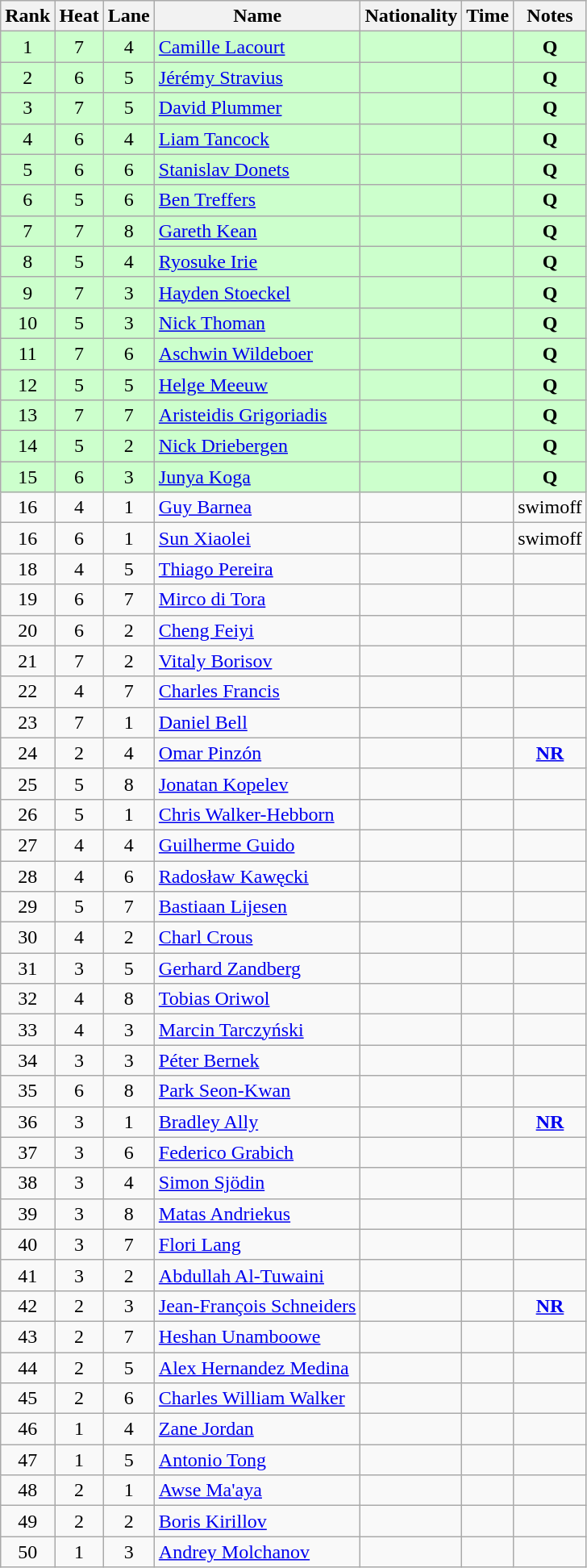<table class="wikitable sortable" style="text-align:center">
<tr>
<th>Rank</th>
<th>Heat</th>
<th>Lane</th>
<th>Name</th>
<th>Nationality</th>
<th>Time</th>
<th>Notes</th>
</tr>
<tr bgcolor=ccffcc>
<td>1</td>
<td>7</td>
<td>4</td>
<td align=left><a href='#'>Camille Lacourt</a></td>
<td align=left></td>
<td></td>
<td><strong>Q</strong></td>
</tr>
<tr bgcolor=ccffcc>
<td>2</td>
<td>6</td>
<td>5</td>
<td align=left><a href='#'>Jérémy Stravius</a></td>
<td align=left></td>
<td></td>
<td><strong>Q</strong></td>
</tr>
<tr bgcolor=ccffcc>
<td>3</td>
<td>7</td>
<td>5</td>
<td align=left><a href='#'>David Plummer</a></td>
<td align=left></td>
<td></td>
<td><strong>Q</strong></td>
</tr>
<tr bgcolor=ccffcc>
<td>4</td>
<td>6</td>
<td>4</td>
<td align=left><a href='#'>Liam Tancock</a></td>
<td align=left></td>
<td></td>
<td><strong>Q</strong></td>
</tr>
<tr bgcolor=ccffcc>
<td>5</td>
<td>6</td>
<td>6</td>
<td align=left><a href='#'>Stanislav Donets</a></td>
<td align=left></td>
<td></td>
<td><strong>Q</strong></td>
</tr>
<tr bgcolor=ccffcc>
<td>6</td>
<td>5</td>
<td>6</td>
<td align=left><a href='#'>Ben Treffers</a></td>
<td align=left></td>
<td></td>
<td><strong>Q</strong></td>
</tr>
<tr bgcolor=ccffcc>
<td>7</td>
<td>7</td>
<td>8</td>
<td align=left><a href='#'>Gareth Kean</a></td>
<td align=left></td>
<td></td>
<td><strong>Q</strong></td>
</tr>
<tr bgcolor=ccffcc>
<td>8</td>
<td>5</td>
<td>4</td>
<td align=left><a href='#'>Ryosuke Irie</a></td>
<td align=left></td>
<td></td>
<td><strong>Q</strong></td>
</tr>
<tr bgcolor=ccffcc>
<td>9</td>
<td>7</td>
<td>3</td>
<td align=left><a href='#'>Hayden Stoeckel</a></td>
<td align=left></td>
<td></td>
<td><strong>Q</strong></td>
</tr>
<tr bgcolor=ccffcc>
<td>10</td>
<td>5</td>
<td>3</td>
<td align=left><a href='#'>Nick Thoman</a></td>
<td align=left></td>
<td></td>
<td><strong>Q</strong></td>
</tr>
<tr bgcolor=ccffcc>
<td>11</td>
<td>7</td>
<td>6</td>
<td align=left><a href='#'>Aschwin Wildeboer</a></td>
<td align=left></td>
<td></td>
<td><strong>Q</strong></td>
</tr>
<tr bgcolor=ccffcc>
<td>12</td>
<td>5</td>
<td>5</td>
<td align=left><a href='#'>Helge Meeuw</a></td>
<td align=left></td>
<td></td>
<td><strong>Q</strong></td>
</tr>
<tr bgcolor=ccffcc>
<td>13</td>
<td>7</td>
<td>7</td>
<td align=left><a href='#'>Aristeidis Grigoriadis</a></td>
<td align=left></td>
<td></td>
<td><strong>Q</strong></td>
</tr>
<tr bgcolor=ccffcc>
<td>14</td>
<td>5</td>
<td>2</td>
<td align=left><a href='#'>Nick Driebergen</a></td>
<td align=left></td>
<td></td>
<td><strong>Q</strong></td>
</tr>
<tr bgcolor=ccffcc>
<td>15</td>
<td>6</td>
<td>3</td>
<td align=left><a href='#'>Junya Koga</a></td>
<td align=left></td>
<td></td>
<td><strong>Q</strong></td>
</tr>
<tr>
<td>16</td>
<td>4</td>
<td>1</td>
<td align=left><a href='#'>Guy Barnea</a></td>
<td align=left></td>
<td></td>
<td>swimoff</td>
</tr>
<tr>
<td>16</td>
<td>6</td>
<td>1</td>
<td align=left><a href='#'>Sun Xiaolei</a></td>
<td align=left></td>
<td></td>
<td>swimoff</td>
</tr>
<tr>
<td>18</td>
<td>4</td>
<td>5</td>
<td align=left><a href='#'>Thiago Pereira</a></td>
<td align=left></td>
<td></td>
<td></td>
</tr>
<tr>
<td>19</td>
<td>6</td>
<td>7</td>
<td align=left><a href='#'>Mirco di Tora</a></td>
<td align=left></td>
<td></td>
<td></td>
</tr>
<tr>
<td>20</td>
<td>6</td>
<td>2</td>
<td align=left><a href='#'>Cheng Feiyi</a></td>
<td align=left></td>
<td></td>
<td></td>
</tr>
<tr>
<td>21</td>
<td>7</td>
<td>2</td>
<td align=left><a href='#'>Vitaly Borisov</a></td>
<td align=left></td>
<td></td>
<td></td>
</tr>
<tr>
<td>22</td>
<td>4</td>
<td>7</td>
<td align=left><a href='#'>Charles Francis</a></td>
<td align=left></td>
<td></td>
<td></td>
</tr>
<tr>
<td>23</td>
<td>7</td>
<td>1</td>
<td align=left><a href='#'>Daniel Bell</a></td>
<td align=left></td>
<td></td>
<td></td>
</tr>
<tr>
<td>24</td>
<td>2</td>
<td>4</td>
<td align=left><a href='#'>Omar Pinzón</a></td>
<td align=left></td>
<td></td>
<td><strong><a href='#'>NR</a></strong></td>
</tr>
<tr>
<td>25</td>
<td>5</td>
<td>8</td>
<td align=left><a href='#'>Jonatan Kopelev</a></td>
<td align=left></td>
<td></td>
<td></td>
</tr>
<tr>
<td>26</td>
<td>5</td>
<td>1</td>
<td align=left><a href='#'>Chris Walker-Hebborn</a></td>
<td align=left></td>
<td></td>
<td></td>
</tr>
<tr>
<td>27</td>
<td>4</td>
<td>4</td>
<td align=left><a href='#'>Guilherme Guido</a></td>
<td align=left></td>
<td></td>
<td></td>
</tr>
<tr>
<td>28</td>
<td>4</td>
<td>6</td>
<td align=left><a href='#'>Radosław Kawęcki</a></td>
<td align=left></td>
<td></td>
<td></td>
</tr>
<tr>
<td>29</td>
<td>5</td>
<td>7</td>
<td align=left><a href='#'>Bastiaan Lijesen</a></td>
<td align=left></td>
<td></td>
<td></td>
</tr>
<tr>
<td>30</td>
<td>4</td>
<td>2</td>
<td align=left><a href='#'>Charl Crous</a></td>
<td align=left></td>
<td></td>
<td></td>
</tr>
<tr>
<td>31</td>
<td>3</td>
<td>5</td>
<td align=left><a href='#'>Gerhard Zandberg</a></td>
<td align=left></td>
<td></td>
<td></td>
</tr>
<tr>
<td>32</td>
<td>4</td>
<td>8</td>
<td align=left><a href='#'>Tobias Oriwol</a></td>
<td align=left></td>
<td></td>
<td></td>
</tr>
<tr>
<td>33</td>
<td>4</td>
<td>3</td>
<td align=left><a href='#'>Marcin Tarczyński</a></td>
<td align=left></td>
<td></td>
<td></td>
</tr>
<tr>
<td>34</td>
<td>3</td>
<td>3</td>
<td align=left><a href='#'>Péter Bernek</a></td>
<td align=left></td>
<td></td>
<td></td>
</tr>
<tr>
<td>35</td>
<td>6</td>
<td>8</td>
<td align=left><a href='#'>Park Seon-Kwan</a></td>
<td align=left></td>
<td></td>
<td></td>
</tr>
<tr>
<td>36</td>
<td>3</td>
<td>1</td>
<td align=left><a href='#'>Bradley Ally</a></td>
<td align=left></td>
<td></td>
<td><strong><a href='#'>NR</a></strong></td>
</tr>
<tr>
<td>37</td>
<td>3</td>
<td>6</td>
<td align=left><a href='#'>Federico Grabich</a></td>
<td align=left></td>
<td></td>
<td></td>
</tr>
<tr>
<td>38</td>
<td>3</td>
<td>4</td>
<td align=left><a href='#'>Simon Sjödin</a></td>
<td align=left></td>
<td></td>
<td></td>
</tr>
<tr>
<td>39</td>
<td>3</td>
<td>8</td>
<td align=left><a href='#'>Matas Andriekus</a></td>
<td align=left></td>
<td></td>
<td></td>
</tr>
<tr>
<td>40</td>
<td>3</td>
<td>7</td>
<td align=left><a href='#'>Flori Lang</a></td>
<td align=left></td>
<td></td>
<td></td>
</tr>
<tr>
<td>41</td>
<td>3</td>
<td>2</td>
<td align=left><a href='#'>Abdullah Al-Tuwaini</a></td>
<td align=left></td>
<td></td>
<td></td>
</tr>
<tr>
<td>42</td>
<td>2</td>
<td>3</td>
<td align=left><a href='#'>Jean-François Schneiders</a></td>
<td align=left></td>
<td></td>
<td><strong><a href='#'>NR</a></strong></td>
</tr>
<tr>
<td>43</td>
<td>2</td>
<td>7</td>
<td align=left><a href='#'>Heshan Unamboowe</a></td>
<td align=left></td>
<td></td>
<td></td>
</tr>
<tr>
<td>44</td>
<td>2</td>
<td>5</td>
<td align=left><a href='#'>Alex Hernandez Medina</a></td>
<td align=left></td>
<td></td>
<td></td>
</tr>
<tr>
<td>45</td>
<td>2</td>
<td>6</td>
<td align=left><a href='#'>Charles William Walker</a></td>
<td align=left></td>
<td></td>
<td></td>
</tr>
<tr>
<td>46</td>
<td>1</td>
<td>4</td>
<td align=left><a href='#'>Zane Jordan</a></td>
<td align=left></td>
<td></td>
<td></td>
</tr>
<tr>
<td>47</td>
<td>1</td>
<td>5</td>
<td align=left><a href='#'>Antonio Tong</a></td>
<td align=left></td>
<td></td>
<td></td>
</tr>
<tr>
<td>48</td>
<td>2</td>
<td>1</td>
<td align=left><a href='#'>Awse Ma'aya</a></td>
<td align=left></td>
<td></td>
<td></td>
</tr>
<tr>
<td>49</td>
<td>2</td>
<td>2</td>
<td align=left><a href='#'>Boris Kirillov</a></td>
<td align=left></td>
<td></td>
<td></td>
</tr>
<tr>
<td>50</td>
<td>1</td>
<td>3</td>
<td align=left><a href='#'>Andrey Molchanov</a></td>
<td align=left></td>
<td></td>
<td></td>
</tr>
</table>
